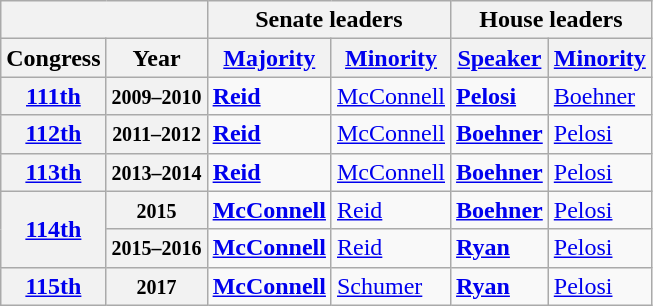<table class="wikitable" style="margin-left:1em">
<tr>
<th colspan=2></th>
<th colspan=2>Senate leaders</th>
<th colspan=2>House leaders</th>
</tr>
<tr>
<th>Congress</th>
<th>Year</th>
<th><a href='#'>Majority</a></th>
<th><a href='#'>Minority</a></th>
<th><a href='#'>Speaker</a></th>
<th><a href='#'>Minority</a></th>
</tr>
<tr>
<th><a href='#'>111th</a></th>
<th><small>2009–2010</small></th>
<td><strong><a href='#'>Reid</a></strong></td>
<td><a href='#'>McConnell</a></td>
<td><strong><a href='#'>Pelosi</a></strong></td>
<td><a href='#'>Boehner</a></td>
</tr>
<tr>
<th><a href='#'>112th</a></th>
<th><small>2011–2012</small></th>
<td><strong><a href='#'>Reid</a></strong></td>
<td><a href='#'>McConnell</a></td>
<td><strong><a href='#'>Boehner</a></strong></td>
<td><a href='#'>Pelosi</a></td>
</tr>
<tr>
<th><a href='#'>113th</a></th>
<th><small>2013–2014</small></th>
<td><strong><a href='#'>Reid</a></strong></td>
<td><a href='#'>McConnell</a></td>
<td><strong><a href='#'>Boehner</a></strong></td>
<td><a href='#'>Pelosi</a></td>
</tr>
<tr>
<th rowspan=2 ><a href='#'>114th</a></th>
<th><small>2015</small></th>
<td><strong><a href='#'>McConnell</a></strong></td>
<td><a href='#'>Reid</a></td>
<td><strong><a href='#'>Boehner</a></strong></td>
<td><a href='#'>Pelosi</a></td>
</tr>
<tr>
<th><small>2015–2016</small></th>
<td><strong><a href='#'>McConnell</a></strong></td>
<td><a href='#'>Reid</a></td>
<td><strong><a href='#'>Ryan</a></strong></td>
<td><a href='#'>Pelosi</a></td>
</tr>
<tr>
<th><a href='#'>115th</a></th>
<th><small>2017</small></th>
<td><strong><a href='#'>McConnell</a></strong></td>
<td><a href='#'>Schumer</a></td>
<td><strong><a href='#'>Ryan</a></strong></td>
<td><a href='#'>Pelosi</a></td>
</tr>
</table>
